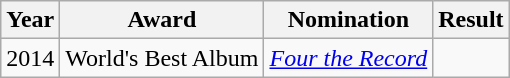<table class="wikitable">
<tr>
<th>Year</th>
<th>Award</th>
<th>Nomination</th>
<th>Result</th>
</tr>
<tr>
<td>2014</td>
<td>World's Best Album</td>
<td><em><a href='#'>Four the Record</a></em></td>
<td></td>
</tr>
</table>
